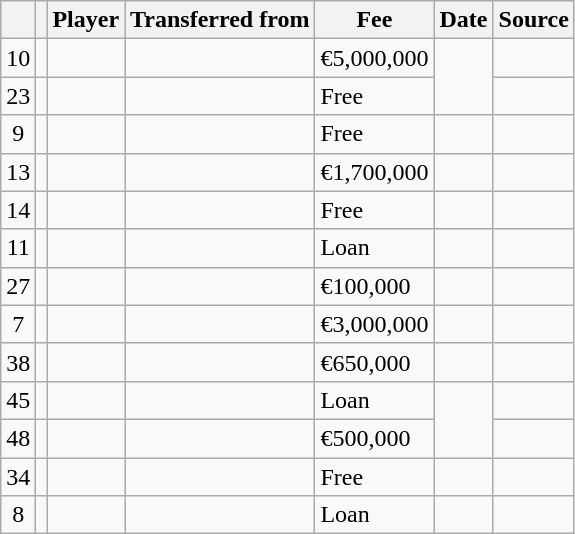<table class="wikitable plainrowheaders sortable">
<tr>
<th></th>
<th></th>
<th scope=col>Player</th>
<th>Transferred from</th>
<th !scope=col; style="width: 65px;">Fee</th>
<th scope=col>Date</th>
<th scope=col>Source</th>
</tr>
<tr>
<td align=center>10</td>
<td align=center></td>
<td></td>
<td></td>
<td>€5,000,000</td>
<td rowspan=2></td>
<td></td>
</tr>
<tr>
<td align=center>23</td>
<td align=center></td>
<td></td>
<td></td>
<td>Free</td>
<td></td>
</tr>
<tr>
<td align=center>9</td>
<td align=center></td>
<td></td>
<td></td>
<td>Free</td>
<td></td>
<td></td>
</tr>
<tr>
<td align=center>13</td>
<td align=center></td>
<td></td>
<td></td>
<td>€1,700,000</td>
<td></td>
<td></td>
</tr>
<tr>
<td align=center>14</td>
<td align=center></td>
<td></td>
<td></td>
<td>Free</td>
<td></td>
<td></td>
</tr>
<tr>
<td align=center>11</td>
<td align=center></td>
<td></td>
<td></td>
<td>Loan</td>
<td></td>
<td></td>
</tr>
<tr>
<td align=center>27</td>
<td align=center></td>
<td></td>
<td></td>
<td>€100,000</td>
<td></td>
<td></td>
</tr>
<tr>
<td align=center>7</td>
<td align=center></td>
<td></td>
<td></td>
<td>€3,000,000</td>
<td></td>
<td></td>
</tr>
<tr>
<td align=center>38</td>
<td align=center></td>
<td></td>
<td></td>
<td>€650,000</td>
<td></td>
<td></td>
</tr>
<tr>
<td align=center>45</td>
<td align=center></td>
<td></td>
<td></td>
<td>Loan</td>
<td rowspan=2></td>
<td></td>
</tr>
<tr>
<td align=center>48</td>
<td align=center></td>
<td></td>
<td></td>
<td>€500,000</td>
<td></td>
</tr>
<tr>
<td align=center>34</td>
<td align=center></td>
<td></td>
<td></td>
<td>Free</td>
<td></td>
<td></td>
</tr>
<tr>
<td align=center>8</td>
<td align=center></td>
<td></td>
<td></td>
<td>Loan</td>
<td></td>
<td></td>
</tr>
</table>
